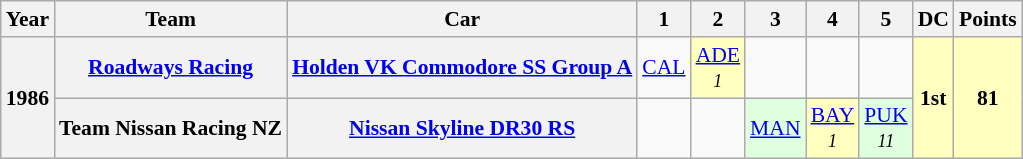<table class="wikitable" style="text-align:center; font-size:90%">
<tr>
<th>Year</th>
<th>Team</th>
<th>Car</th>
<th>1</th>
<th>2</th>
<th>3</th>
<th>4</th>
<th>5</th>
<th>DC</th>
<th>Points</th>
</tr>
<tr>
<th rowspan=2>1986</th>
<th> <a href='#'>Roadways Racing</a></th>
<th><a href='#'>Holden VK Commodore SS Group A</a></th>
<td><a href='#'>CAL</a></td>
<td style="background:#ffffbf;"><a href='#'>ADE</a><br><small><em>1</em></small></td>
<td></td>
<td></td>
<td></td>
<th style="background:#ffffbf;" rowspan=2><strong>1st</strong></th>
<th style="background:#ffffbf;" rowspan=2><strong>81</strong></th>
</tr>
<tr>
<th> Team Nissan Racing NZ</th>
<th><a href='#'>Nissan Skyline DR30 RS</a></th>
<td></td>
<td></td>
<td style="background:#dfffdf;"><a href='#'>MAN</a><br></td>
<td style="background:#ffffbf;"><a href='#'>BAY</a><br><small><em>1</em></small></td>
<td style="background:#dfffdf;"><a href='#'>PUK</a><br><small><em>11</em></small></td>
</tr>
</table>
